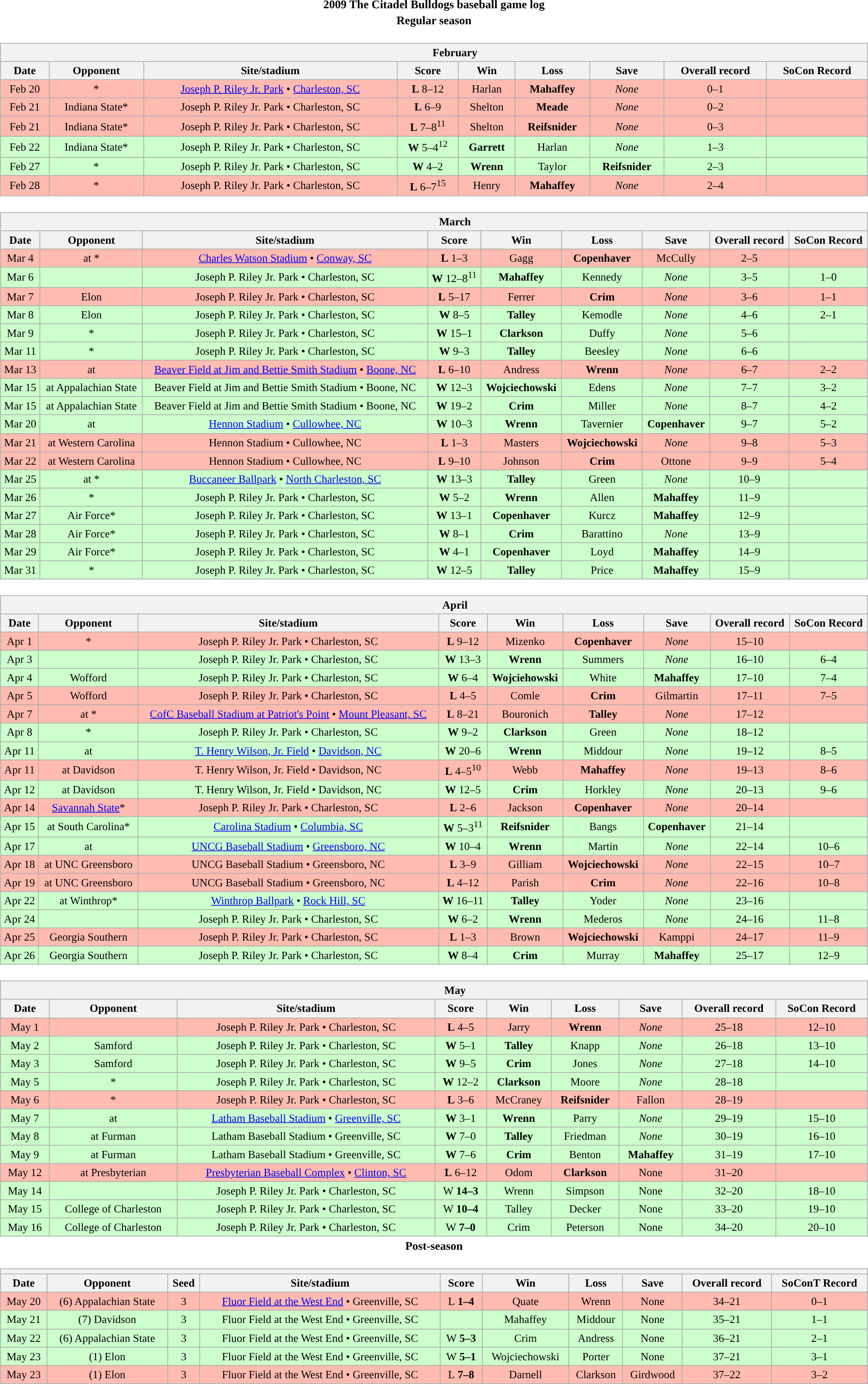<table class="toccolours" width=95% style="margin:1.5em auto; text-align:center;">
<tr>
<th colspan=2>2009 The Citadel Bulldogs baseball game log</th>
</tr>
<tr>
<th colspan=2>Regular season</th>
</tr>
<tr valign="top">
<td><br><table class="wikitable collapsible collapsed" style="margin:auto; font-size:95%; width:100%">
<tr>
<th colspan=10 style="padding-left:4em;">February</th>
</tr>
<tr>
<th>Date</th>
<th>Opponent</th>
<th>Site/stadium</th>
<th>Score</th>
<th>Win</th>
<th>Loss</th>
<th>Save</th>
<th>Overall record</th>
<th>SoCon Record</th>
</tr>
<tr bgcolor=ffbbb>
<td>Feb 20</td>
<td>*</td>
<td><a href='#'>Joseph P. Riley Jr. Park</a> • <a href='#'>Charleston, SC</a></td>
<td><strong>L</strong> 8–12</td>
<td>Harlan</td>
<td><strong>Mahaffey</strong></td>
<td><em>None</em></td>
<td>0–1</td>
<td></td>
</tr>
<tr bgcolor=ffbbb>
<td>Feb 21</td>
<td>Indiana State*</td>
<td>Joseph P. Riley Jr. Park • Charleston, SC</td>
<td><strong>L</strong> 6–9</td>
<td>Shelton</td>
<td><strong>Meade</strong></td>
<td><em>None</em></td>
<td>0–2</td>
<td></td>
</tr>
<tr bgcolor=ffbbb>
<td>Feb 21</td>
<td>Indiana State*</td>
<td>Joseph P. Riley Jr. Park • Charleston, SC</td>
<td><strong>L</strong> 7–8<sup>11</sup></td>
<td>Shelton</td>
<td><strong>Reifsnider</strong></td>
<td><em>None</em></td>
<td>0–3</td>
<td></td>
</tr>
<tr bgcolor=ccffcc>
<td>Feb 22</td>
<td>Indiana State*</td>
<td>Joseph P. Riley Jr. Park • Charleston, SC</td>
<td><strong>W</strong> 5–4<sup>12</sup></td>
<td><strong>Garrett</strong></td>
<td>Harlan</td>
<td><em>None</em></td>
<td>1–3</td>
<td></td>
</tr>
<tr bgcolor=ccffcc>
<td>Feb 27</td>
<td>*</td>
<td>Joseph P. Riley Jr. Park • Charleston, SC</td>
<td><strong>W</strong> 4–2</td>
<td><strong>Wrenn</strong></td>
<td>Taylor</td>
<td><strong>Reifsnider</strong></td>
<td>2–3</td>
<td></td>
</tr>
<tr bgcolor=ffbbb>
<td>Feb 28</td>
<td>*</td>
<td>Joseph P. Riley Jr. Park • Charleston, SC</td>
<td><strong>L</strong> 6–7<sup>15</sup></td>
<td>Henry</td>
<td><strong>Mahaffey</strong></td>
<td><em>None</em></td>
<td>2–4</td>
<td></td>
</tr>
</table>
</td>
</tr>
<tr>
<td><br><table class="wikitable collapsible collapsed" style="margin:auto; font-size:95%; width:100%">
<tr>
<th colspan=10 style="padding-left:4em;">March</th>
</tr>
<tr>
<th>Date</th>
<th>Opponent</th>
<th>Site/stadium</th>
<th>Score</th>
<th>Win</th>
<th>Loss</th>
<th>Save</th>
<th>Overall record</th>
<th>SoCon Record</th>
</tr>
<tr bgcolor=ffbbb>
<td>Mar 4</td>
<td>at *</td>
<td><a href='#'>Charles Watson Stadium</a> • <a href='#'>Conway, SC</a></td>
<td><strong>L</strong> 1–3</td>
<td>Gagg</td>
<td><strong>Copenhaver</strong></td>
<td>McCully</td>
<td>2–5</td>
<td></td>
</tr>
<tr bgcolor=ccffcc>
<td>Mar 6</td>
<td></td>
<td>Joseph P. Riley Jr. Park • Charleston, SC</td>
<td><strong>W</strong> 12–8<sup>11</sup></td>
<td><strong>Mahaffey</strong></td>
<td>Kennedy</td>
<td><em>None</em></td>
<td>3–5</td>
<td>1–0</td>
</tr>
<tr bgcolor=ffbbb>
<td>Mar 7</td>
<td>Elon</td>
<td>Joseph P. Riley Jr. Park • Charleston, SC</td>
<td><strong>L</strong> 5–17</td>
<td>Ferrer</td>
<td><strong>Crim</strong></td>
<td><em>None</em></td>
<td>3–6</td>
<td>1–1</td>
</tr>
<tr bgcolor=ccffcc>
<td>Mar 8</td>
<td>Elon</td>
<td>Joseph P. Riley Jr. Park • Charleston, SC</td>
<td><strong>W</strong> 8–5</td>
<td><strong>Talley</strong></td>
<td>Kemodle</td>
<td><em>None</em></td>
<td>4–6</td>
<td>2–1</td>
</tr>
<tr bgcolor=ccffcc>
<td>Mar 9</td>
<td>*</td>
<td>Joseph P. Riley Jr. Park • Charleston, SC</td>
<td><strong>W</strong> 15–1</td>
<td><strong>Clarkson</strong></td>
<td>Duffy</td>
<td><em>None</em></td>
<td>5–6</td>
<td></td>
</tr>
<tr bgcolor=ccffcc>
<td>Mar 11</td>
<td>*</td>
<td>Joseph P. Riley Jr. Park • Charleston, SC</td>
<td><strong>W</strong> 9–3</td>
<td><strong>Talley</strong></td>
<td>Beesley</td>
<td><em>None</em></td>
<td>6–6</td>
<td></td>
</tr>
<tr bgcolor=ffbbb>
<td>Mar 13</td>
<td>at </td>
<td><a href='#'>Beaver Field at Jim and Bettie Smith Stadium</a> • <a href='#'>Boone, NC</a></td>
<td><strong>L</strong> 6–10</td>
<td>Andress</td>
<td><strong>Wrenn</strong></td>
<td><em>None</em></td>
<td>6–7</td>
<td>2–2</td>
</tr>
<tr bgcolor=ccffcc>
<td>Mar 15</td>
<td>at Appalachian State</td>
<td>Beaver Field at Jim and Bettie Smith Stadium • Boone, NC</td>
<td><strong>W</strong> 12–3</td>
<td><strong>Wojciechowski</strong></td>
<td>Edens</td>
<td><em>None</em></td>
<td>7–7</td>
<td>3–2</td>
</tr>
<tr bgcolor=ccffcc>
<td>Mar 15</td>
<td>at Appalachian State</td>
<td>Beaver Field at Jim and Bettie Smith Stadium • Boone, NC</td>
<td><strong>W</strong> 19–2</td>
<td><strong>Crim</strong></td>
<td>Miller</td>
<td><em>None</em></td>
<td>8–7</td>
<td>4–2</td>
</tr>
<tr bgcolor=ccffcc>
<td>Mar 20</td>
<td>at </td>
<td><a href='#'>Hennon Stadium</a> • <a href='#'>Cullowhee, NC</a></td>
<td><strong>W</strong> 10–3</td>
<td><strong>Wrenn</strong></td>
<td>Tavernier</td>
<td><strong>Copenhaver</strong></td>
<td>9–7</td>
<td>5–2</td>
</tr>
<tr bgcolor=ffbbb>
<td>Mar 21</td>
<td>at Western Carolina</td>
<td>Hennon Stadium • Cullowhee, NC</td>
<td><strong>L</strong> 1–3</td>
<td>Masters</td>
<td><strong>Wojciechowski</strong></td>
<td><em>None</em></td>
<td>9–8</td>
<td>5–3</td>
</tr>
<tr bgcolor=ffbbb>
<td>Mar 22</td>
<td>at Western Carolina</td>
<td>Hennon Stadium • Cullowhee, NC</td>
<td><strong>L</strong> 9–10</td>
<td>Johnson</td>
<td><strong>Crim</strong></td>
<td>Ottone</td>
<td>9–9</td>
<td>5–4</td>
</tr>
<tr bgcolor=ccffcc>
<td>Mar 25</td>
<td>at *</td>
<td><a href='#'>Buccaneer Ballpark</a> • <a href='#'>North Charleston, SC</a></td>
<td><strong>W</strong> 13–3</td>
<td><strong>Talley</strong></td>
<td>Green</td>
<td><em>None</em></td>
<td>10–9</td>
<td></td>
</tr>
<tr bgcolor=ccffcc>
<td>Mar 26</td>
<td>*</td>
<td>Joseph P. Riley Jr. Park • Charleston, SC</td>
<td><strong>W</strong> 5–2</td>
<td><strong>Wrenn</strong></td>
<td>Allen</td>
<td><strong>Mahaffey</strong></td>
<td>11–9</td>
<td></td>
</tr>
<tr bgcolor=ccffcc>
<td>Mar 27</td>
<td>Air Force*</td>
<td>Joseph P. Riley Jr. Park • Charleston, SC</td>
<td><strong>W</strong> 13–1</td>
<td><strong>Copenhaver</strong></td>
<td>Kurcz</td>
<td><strong>Mahaffey</strong></td>
<td>12–9</td>
<td></td>
</tr>
<tr bgcolor=ccffcc>
<td>Mar 28</td>
<td>Air Force*</td>
<td>Joseph P. Riley Jr. Park • Charleston, SC</td>
<td><strong>W</strong> 8–1</td>
<td><strong>Crim</strong></td>
<td>Barattino</td>
<td><em>None</em></td>
<td>13–9</td>
<td></td>
</tr>
<tr bgcolor=ccffcc>
<td>Mar 29</td>
<td>Air Force*</td>
<td>Joseph P. Riley Jr. Park • Charleston, SC</td>
<td><strong>W</strong> 4–1</td>
<td><strong>Copenhaver</strong></td>
<td>Loyd</td>
<td><strong>Mahaffey</strong></td>
<td>14–9</td>
<td></td>
</tr>
<tr bgcolor=ccffcc>
<td>Mar 31</td>
<td>*</td>
<td>Joseph P. Riley Jr. Park • Charleston, SC</td>
<td><strong>W</strong> 12–5</td>
<td><strong>Talley</strong></td>
<td>Price</td>
<td><strong>Mahaffey</strong></td>
<td>15–9</td>
<td></td>
</tr>
</table>
</td>
</tr>
<tr>
<td><br><table class="wikitable collapsible collapsed" style="margin:auto; font-size:95%; width:100%">
<tr>
<th colspan=10 style="padding-left:4em;">April</th>
</tr>
<tr>
<th>Date</th>
<th>Opponent</th>
<th>Site/stadium</th>
<th>Score</th>
<th>Win</th>
<th>Loss</th>
<th>Save</th>
<th>Overall record</th>
<th>SoCon Record</th>
</tr>
<tr bgcolor=ffbbb>
<td>Apr 1</td>
<td>*</td>
<td>Joseph P. Riley Jr. Park • Charleston, SC</td>
<td><strong>L</strong> 9–12</td>
<td>Mizenko</td>
<td><strong>Copenhaver</strong></td>
<td><em>None</em></td>
<td>15–10</td>
<td></td>
</tr>
<tr bgcolor=ccffcc>
<td>Apr 3</td>
<td></td>
<td>Joseph P. Riley Jr. Park • Charleston, SC</td>
<td><strong>W</strong> 13–3</td>
<td><strong>Wrenn</strong></td>
<td>Summers</td>
<td><em>None</em></td>
<td>16–10</td>
<td>6–4</td>
</tr>
<tr bgcolor=ccffcc>
<td>Apr 4</td>
<td>Wofford</td>
<td>Joseph P. Riley Jr. Park • Charleston, SC</td>
<td><strong>W</strong> 6–4</td>
<td><strong>Wojciehowski</strong></td>
<td>White</td>
<td><strong>Mahaffey</strong></td>
<td>17–10</td>
<td>7–4</td>
</tr>
<tr bgcolor=ffbbb>
<td>Apr 5</td>
<td>Wofford</td>
<td>Joseph P. Riley Jr. Park • Charleston, SC</td>
<td><strong>L</strong> 4–5</td>
<td>Comle</td>
<td><strong>Crim</strong></td>
<td>Gilmartin</td>
<td>17–11</td>
<td>7–5</td>
</tr>
<tr bgcolor=ffbbb>
<td>Apr 7</td>
<td>at *</td>
<td><a href='#'>CofC Baseball Stadium at Patriot's Point</a> • <a href='#'>Mount Pleasant, SC</a></td>
<td><strong>L</strong> 8–21</td>
<td>Bouronich</td>
<td><strong>Talley</strong></td>
<td><em>None</em></td>
<td>17–12</td>
<td></td>
</tr>
<tr bgcolor=ccffcc>
<td>Apr 8</td>
<td>*</td>
<td>Joseph P. Riley Jr. Park • Charleston, SC</td>
<td><strong>W</strong> 9–2</td>
<td><strong>Clarkson</strong></td>
<td>Green</td>
<td><em>None</em></td>
<td>18–12</td>
<td></td>
</tr>
<tr bgcolor=ccffcc>
<td>Apr 11</td>
<td>at </td>
<td><a href='#'>T. Henry Wilson, Jr. Field</a> • <a href='#'>Davidson, NC</a></td>
<td><strong>W</strong> 20–6</td>
<td><strong>Wrenn</strong></td>
<td>Middour</td>
<td><em>None</em></td>
<td>19–12</td>
<td>8–5</td>
</tr>
<tr bgcolor=ffbbb>
<td>Apr 11</td>
<td>at Davidson</td>
<td>T. Henry Wilson, Jr. Field • Davidson, NC</td>
<td><strong>L</strong> 4–5<sup>10</sup></td>
<td>Webb</td>
<td><strong>Mahaffey</strong></td>
<td><em>None</em></td>
<td>19–13</td>
<td>8–6</td>
</tr>
<tr bgcolor=ccffcc>
<td>Apr 12</td>
<td>at Davidson</td>
<td>T. Henry Wilson, Jr. Field • Davidson, NC</td>
<td><strong>W</strong> 12–5</td>
<td><strong>Crim</strong></td>
<td>Horkley</td>
<td><em>None</em></td>
<td>20–13</td>
<td>9–6</td>
</tr>
<tr bgcolor=ffbbb>
<td>Apr 14</td>
<td><a href='#'>Savannah State</a>*</td>
<td>Joseph P. Riley Jr. Park • Charleston, SC</td>
<td><strong>L</strong> 2–6</td>
<td>Jackson</td>
<td><strong>Copenhaver</strong></td>
<td><em>None</em></td>
<td>20–14</td>
<td></td>
</tr>
<tr bgcolor=ccffcc>
<td>Apr 15</td>
<td>at South Carolina*</td>
<td><a href='#'>Carolina Stadium</a> • <a href='#'>Columbia, SC</a></td>
<td><strong>W</strong> 5–3<sup>11</sup></td>
<td><strong>Reifsnider</strong></td>
<td>Bangs</td>
<td><strong>Copenhaver</strong></td>
<td>21–14</td>
<td></td>
</tr>
<tr bgcolor=ccffcc>
<td>Apr 17</td>
<td>at </td>
<td><a href='#'>UNCG Baseball Stadium</a> • <a href='#'>Greensboro, NC</a></td>
<td><strong>W</strong> 10–4</td>
<td><strong>Wrenn</strong></td>
<td>Martin</td>
<td><em>None</em></td>
<td>22–14</td>
<td>10–6</td>
</tr>
<tr bgcolor=ffbbb>
<td>Apr 18</td>
<td>at UNC Greensboro</td>
<td>UNCG Baseball Stadium • Greensboro, NC</td>
<td><strong>L</strong> 3–9</td>
<td>Gilliam</td>
<td><strong>Wojciechowski</strong></td>
<td><em>None</em></td>
<td>22–15</td>
<td>10–7</td>
</tr>
<tr bgcolor=ffbbb>
<td>Apr 19</td>
<td>at UNC Greensboro</td>
<td>UNCG Baseball Stadium • Greensboro, NC</td>
<td><strong>L</strong> 4–12</td>
<td>Parish</td>
<td><strong>Crim</strong></td>
<td><em>None</em></td>
<td>22–16</td>
<td>10–8</td>
</tr>
<tr bgcolor=ccffcc>
<td>Apr 22</td>
<td>at Winthrop*</td>
<td><a href='#'>Winthrop Ballpark</a> • <a href='#'>Rock Hill, SC</a></td>
<td><strong>W</strong> 16–11</td>
<td><strong>Talley</strong></td>
<td>Yoder</td>
<td><em>None</em></td>
<td>23–16</td>
<td></td>
</tr>
<tr bgcolor=ccffcc>
<td>Apr 24</td>
<td></td>
<td>Joseph P. Riley Jr. Park • Charleston, SC</td>
<td><strong>W</strong> 6–2</td>
<td><strong>Wrenn</strong></td>
<td>Mederos</td>
<td><em>None</em></td>
<td>24–16</td>
<td>11–8</td>
</tr>
<tr bgcolor=ffbbb>
<td>Apr 25</td>
<td>Georgia Southern</td>
<td>Joseph P. Riley Jr. Park • Charleston, SC</td>
<td><strong>L</strong> 1–3</td>
<td>Brown</td>
<td><strong>Wojciechowski</strong></td>
<td>Kamppi</td>
<td>24–17</td>
<td>11–9</td>
</tr>
<tr bgcolor=ccffcc>
<td>Apr 26</td>
<td>Georgia Southern</td>
<td>Joseph P. Riley Jr. Park • Charleston, SC</td>
<td><strong>W</strong> 8–4</td>
<td><strong>Crim</strong></td>
<td>Murray</td>
<td><strong>Mahaffey</strong></td>
<td>25–17</td>
<td>12–9</td>
</tr>
</table>
</td>
</tr>
<tr>
<td><br><table class="wikitable collapsible collapsed" style="margin:auto; font-size:95%; width:100%">
<tr>
<th colspan=10 style="padding-left:4em;">May</th>
</tr>
<tr>
<th>Date</th>
<th>Opponent</th>
<th>Site/stadium</th>
<th>Score</th>
<th>Win</th>
<th>Loss</th>
<th>Save</th>
<th>Overall record</th>
<th>SoCon Record</th>
</tr>
<tr bgcolor=ffbbb>
<td>May 1</td>
<td></td>
<td>Joseph P. Riley Jr. Park • Charleston, SC</td>
<td><strong>L</strong> 4–5</td>
<td>Jarry</td>
<td><strong>Wrenn</strong></td>
<td><em>None</em></td>
<td>25–18</td>
<td>12–10</td>
</tr>
<tr bgcolor=ccffcc>
<td>May 2</td>
<td>Samford</td>
<td>Joseph P. Riley Jr. Park • Charleston, SC</td>
<td><strong>W</strong> 5–1</td>
<td><strong>Talley</strong></td>
<td>Knapp</td>
<td><em>None</em></td>
<td>26–18</td>
<td>13–10</td>
</tr>
<tr bgcolor=ccffcc>
<td>May 3</td>
<td>Samford</td>
<td>Joseph P. Riley Jr. Park • Charleston, SC</td>
<td><strong>W</strong> 9–5</td>
<td><strong>Crim</strong></td>
<td>Jones</td>
<td><em>None</em></td>
<td>27–18</td>
<td>14–10</td>
</tr>
<tr bgcolor=ccffcc>
<td>May 5</td>
<td>*</td>
<td>Joseph P. Riley Jr. Park • Charleston, SC</td>
<td><strong>W</strong> 12–2</td>
<td><strong>Clarkson</strong></td>
<td>Moore</td>
<td><em>None</em></td>
<td>28–18</td>
<td></td>
</tr>
<tr bgcolor=ffbbb>
<td>May 6</td>
<td>*</td>
<td>Joseph P. Riley Jr. Park • Charleston, SC</td>
<td><strong>L</strong> 3–6</td>
<td>McCraney</td>
<td><strong>Reifsnider</strong></td>
<td>Fallon</td>
<td>28–19</td>
<td></td>
</tr>
<tr bgcolor=ccffcc>
<td>May 7</td>
<td>at </td>
<td><a href='#'>Latham Baseball Stadium</a> • <a href='#'>Greenville, SC</a></td>
<td><strong>W</strong> 3–1</td>
<td><strong>Wrenn</strong></td>
<td>Parry</td>
<td><em>None</em></td>
<td>29–19</td>
<td>15–10</td>
</tr>
<tr bgcolor=ccffcc>
<td>May 8</td>
<td>at Furman</td>
<td>Latham Baseball Stadium • Greenville, SC</td>
<td><strong>W</strong> 7–0</td>
<td><strong>Talley</strong></td>
<td>Friedman</td>
<td><em>None</em></td>
<td>30–19</td>
<td>16–10</td>
</tr>
<tr bgcolor=ccffcc>
<td>May 9</td>
<td>at Furman</td>
<td>Latham Baseball Stadium • Greenville, SC</td>
<td><strong>W</strong> 7–6</td>
<td><strong>Crim</strong></td>
<td>Benton</td>
<td><strong>Mahaffey</strong></td>
<td>31–19</td>
<td>17–10</td>
</tr>
<tr bgcolor=ffbbb>
<td>May 12</td>
<td>at Presbyterian</td>
<td><a href='#'>Presbyterian Baseball Complex</a> • <a href='#'>Clinton, SC</a></td>
<td><strong>L</strong> 6–12</td>
<td>Odom</td>
<td><strong>Clarkson<em></td>
<td></em>None<em></td>
<td>31–20</td>
<td></td>
</tr>
<tr bgcolor=ccffcc>
<td>May 14</td>
<td></td>
<td>Joseph P. Riley Jr. Park • Charleston, SC</td>
<td></strong>W<strong> 14–3</td>
<td></strong>Wrenn<strong></td>
<td>Simpson</td>
<td></em>None<em></td>
<td>32–20</td>
<td>18–10</td>
</tr>
<tr bgcolor=ccffcc>
<td>May 15</td>
<td>College of Charleston</td>
<td>Joseph P. Riley Jr. Park • Charleston, SC</td>
<td></strong>W<strong> 10–4</td>
<td></strong>Talley<strong></td>
<td>Decker</td>
<td></em>None<em></td>
<td>33–20</td>
<td>19–10</td>
</tr>
<tr bgcolor=ccffcc>
<td>May 16</td>
<td>College of Charleston</td>
<td>Joseph P. Riley Jr. Park • Charleston, SC</td>
<td></strong>W<strong> 7–0</td>
<td></strong>Crim<strong></td>
<td>Peterson</td>
<td></em>None<em></td>
<td>34–20</td>
<td>20–10</td>
</tr>
</table>
</td>
</tr>
<tr>
<th colspan=2>Post-season</th>
</tr>
<tr>
<td><br><table class="wikitable collapsible collapsed" style="margin:auto; font-size:95%; width:100%">
<tr>
<th colspan=10 style="padding-left:4em;"><a href='#'></a></th>
</tr>
<tr>
<th>Date</th>
<th>Opponent</th>
<th>Seed</th>
<th>Site/stadium</th>
<th>Score</th>
<th>Win</th>
<th>Loss</th>
<th>Save</th>
<th>Overall record</th>
<th>SoConT Record</th>
</tr>
<tr bgcolor=ffbbb>
<td>May 20</td>
<td>(6) Appalachian State</td>
<td>3</td>
<td><a href='#'>Fluor Field at the West End</a> • Greenville, SC</td>
<td></strong>L<strong> 1–4</td>
<td>Quate</td>
<td></strong>Wrenn<strong></td>
<td></em>None<em></td>
<td>34–21</td>
<td>0–1</td>
</tr>
<tr bgcolor=ccffcc>
<td>May 21</td>
<td>(7) Davidson</td>
<td>3</td>
<td>Fluor Field at the West End • Greenville, SC</td>
<td></td>
<td></strong>Mahaffey<strong></td>
<td>Middour</td>
<td></em>None<em></td>
<td>35–21</td>
<td>1–1</td>
</tr>
<tr bgcolor=ccffcc>
<td>May 22</td>
<td>(6) Appalachian State</td>
<td>3</td>
<td>Fluor Field at the West End • Greenville, SC</td>
<td></strong>W<strong> 5–3</td>
<td></strong>Crim<strong></td>
<td>Andress</td>
<td></em>None<em></td>
<td>36–21</td>
<td>2–1</td>
</tr>
<tr bgcolor=ccffcc>
<td>May 23</td>
<td>(1) Elon</td>
<td>3</td>
<td>Fluor Field at the West End • Greenville, SC</td>
<td></strong>W<strong> 5–1</td>
<td></strong>Wojciechowski<strong></td>
<td>Porter</td>
<td></em>None<em></td>
<td>37–21</td>
<td>3–1</td>
</tr>
<tr bgcolor=ffbbb>
<td>May 23</td>
<td>(1) Elon</td>
<td>3</td>
<td>Fluor Field at the West End • Greenville, SC</td>
<td></strong>L<strong> 7–8</td>
<td>Darnell</td>
<td></strong>Clarkson<strong></td>
<td>Girdwood</td>
<td>37–22</td>
<td>3–2</td>
</tr>
</table>
</td>
</tr>
</table>
